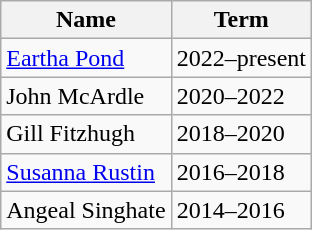<table class="wikitable">
<tr>
<th>Name</th>
<th>Term</th>
</tr>
<tr>
<td><a href='#'>Eartha Pond</a></td>
<td>2022–present</td>
</tr>
<tr>
<td>John McArdle</td>
<td>2020–2022</td>
</tr>
<tr>
<td>Gill Fitzhugh</td>
<td>2018–2020</td>
</tr>
<tr>
<td><a href='#'>Susanna Rustin</a></td>
<td>2016–2018</td>
</tr>
<tr>
<td>Angeal Singhate</td>
<td>2014–2016</td>
</tr>
</table>
